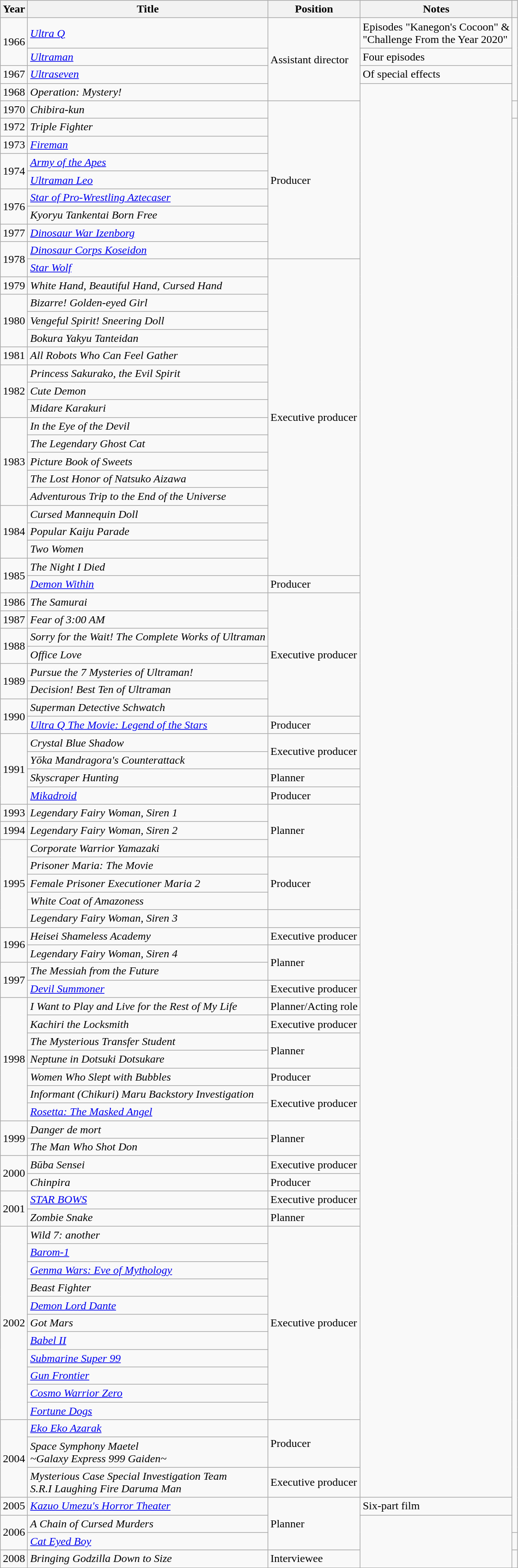<table class="wikitable sortable">
<tr>
<th>Year</th>
<th>Title</th>
<th>Position</th>
<th>Notes</th>
<th></th>
</tr>
<tr>
<td rowspan=2>1966</td>
<td><em><a href='#'>Ultra Q</a></em></td>
<td rowspan=4>Assistant director</td>
<td>Episodes "Kanegon's Cocoon" &<br>"Challenge From the Year 2020"</td>
<td rowspan=4></td>
</tr>
<tr>
<td><em><a href='#'>Ultraman</a></em></td>
<td>Four episodes</td>
</tr>
<tr>
<td>1967</td>
<td><em><a href='#'>Ultraseven</a></em></td>
<td>Of special effects</td>
</tr>
<tr>
<td>1968</td>
<td><em>Operation: Mystery!</em></td>
<td rowspan=79></td>
</tr>
<tr>
<td>1970</td>
<td><em>Chibira-kun</em></td>
<td rowspan=9>Producer</td>
<td></td>
</tr>
<tr>
<td>1972</td>
<td><em>Triple Fighter</em></td>
<td rowspan=79></td>
</tr>
<tr>
<td>1973</td>
<td><em><a href='#'>Fireman</a></em></td>
</tr>
<tr>
<td rowspan=2>1974</td>
<td><em><a href='#'>Army of the Apes</a></em></td>
</tr>
<tr>
<td><em><a href='#'>Ultraman Leo</a></em></td>
</tr>
<tr>
<td rowspan=2>1976</td>
<td><em><a href='#'>Star of Pro-Wrestling Aztecaser</a></em></td>
</tr>
<tr>
<td><em>Kyoryu Tankentai Born Free</em></td>
</tr>
<tr>
<td>1977</td>
<td><em><a href='#'>Dinosaur War Izenborg</a></em></td>
</tr>
<tr>
<td rowspan=2>1978</td>
<td><em><a href='#'>Dinosaur Corps Koseidon</a></em></td>
</tr>
<tr>
<td><em><a href='#'>Star Wolf</a></em></td>
<td rowspan=18>Executive producer</td>
</tr>
<tr>
<td>1979</td>
<td><em>White Hand, Beautiful Hand, Cursed Hand</em></td>
</tr>
<tr>
<td rowspan=3>1980</td>
<td><em>Bizarre! Golden-eyed Girl</em></td>
</tr>
<tr>
<td><em>Vengeful Spirit! Sneering Doll</em></td>
</tr>
<tr>
<td><em>Bokura Yakyu Tanteidan</em></td>
</tr>
<tr>
<td>1981</td>
<td><em>All Robots Who Can Feel Gather</em></td>
</tr>
<tr>
<td rowspan=3>1982</td>
<td><em>Princess Sakurako, the Evil Spirit</em></td>
</tr>
<tr>
<td><em>Cute Demon</em></td>
</tr>
<tr>
<td><em>Midare Karakuri</em></td>
</tr>
<tr>
<td rowspan=5>1983</td>
<td><em>In the Eye of the Devil</em></td>
</tr>
<tr>
<td><em>The Legendary Ghost Cat</em></td>
</tr>
<tr>
<td><em>Picture Book of Sweets</em></td>
</tr>
<tr>
<td><em>The Lost Honor of Natsuko Aizawa</em></td>
</tr>
<tr>
<td><em>Adventurous Trip to the End of the Universe</em></td>
</tr>
<tr>
<td rowspan=3>1984</td>
<td><em>Cursed Mannequin Doll</em></td>
</tr>
<tr>
<td><em>Popular Kaiju Parade</em></td>
</tr>
<tr>
<td><em>Two Women</em></td>
</tr>
<tr>
<td rowspan=2>1985</td>
<td><em>The Night I Died</em></td>
</tr>
<tr>
<td><em><a href='#'>Demon Within</a></em></td>
<td>Producer</td>
</tr>
<tr>
<td>1986</td>
<td><em>The Samurai</em></td>
<td rowspan=7>Executive producer</td>
</tr>
<tr>
<td>1987</td>
<td><em>Fear of 3:00 AM</em></td>
</tr>
<tr>
<td rowspan=2>1988</td>
<td><em>Sorry for the Wait! The Complete Works of Ultraman</em></td>
</tr>
<tr>
<td><em>Office Love</em></td>
</tr>
<tr>
<td rowspan=2>1989</td>
<td><em>Pursue the 7 Mysteries of Ultraman!</em></td>
</tr>
<tr>
<td><em>Decision! Best Ten of Ultraman</em></td>
</tr>
<tr>
<td rowspan=2>1990</td>
<td><em>Superman Detective Schwatch</em></td>
</tr>
<tr>
<td><em><a href='#'>Ultra Q The Movie: Legend of the Stars</a></em></td>
<td>Producer</td>
</tr>
<tr>
<td rowspan=4>1991</td>
<td><em>Crystal Blue Shadow</em></td>
<td rowspan=2>Executive producer</td>
</tr>
<tr>
<td><em>Yōka Mandragora's Counterattack</em></td>
</tr>
<tr>
<td><em>Skyscraper Hunting</em></td>
<td>Planner</td>
</tr>
<tr>
<td><em><a href='#'>Mikadroid</a></em></td>
<td>Producer</td>
</tr>
<tr>
<td>1993</td>
<td><em>Legendary Fairy Woman, Siren 1</em></td>
<td rowspan=3>Planner</td>
</tr>
<tr>
<td>1994</td>
<td><em>Legendary Fairy Woman, Siren 2</em></td>
</tr>
<tr>
<td rowspan=5>1995</td>
<td><em>Corporate Warrior Yamazaki</em></td>
</tr>
<tr>
<td><em>Prisoner Maria: The Movie</em></td>
<td rowspan=3>Producer</td>
</tr>
<tr>
<td><em>Female Prisoner Executioner Maria 2</em></td>
</tr>
<tr>
<td><em>White Coat of Amazoness</em></td>
</tr>
<tr>
<td><em>Legendary Fairy Woman, Siren 3</em></td>
</tr>
<tr>
<td rowspan=2>1996</td>
<td><em>Heisei Shameless Academy</em></td>
<td>Executive producer</td>
</tr>
<tr>
<td><em>Legendary Fairy Woman, Siren 4</em></td>
<td rowspan=2>Planner</td>
</tr>
<tr>
<td rowspan=2>1997</td>
<td><em>The Messiah from the Future</em></td>
</tr>
<tr>
<td><em><a href='#'>Devil Summoner</a></em></td>
<td>Executive producer</td>
</tr>
<tr>
<td rowspan=7>1998</td>
<td><em>I Want to Play and Live for the Rest of My Life</em></td>
<td>Planner/Acting role</td>
</tr>
<tr>
<td><em>Kachiri the Locksmith</em></td>
<td>Executive producer</td>
</tr>
<tr>
<td><em>The Mysterious Transfer Student</em></td>
<td rowspan=2>Planner</td>
</tr>
<tr>
<td><em>Neptune in Dotsuki Dotsukare</em></td>
</tr>
<tr>
<td><em>Women Who Slept with Bubbles</em></td>
<td>Producer</td>
</tr>
<tr>
<td><em>Informant (Chikuri) Maru Backstory Investigation</em></td>
<td rowspan=2>Executive producer</td>
</tr>
<tr>
<td><em><a href='#'>Rosetta: The Masked Angel</a></em></td>
</tr>
<tr>
<td rowspan=2>1999</td>
<td><em>Danger de mort</em></td>
<td rowspan=2>Planner</td>
</tr>
<tr>
<td><em>The Man Who Shot Don</em></td>
</tr>
<tr>
<td rowspan=2>2000</td>
<td><em>Būba Sensei</em></td>
<td>Executive producer</td>
</tr>
<tr>
<td><em>Chinpira</em></td>
<td>Producer</td>
</tr>
<tr>
<td rowspan=2>2001</td>
<td><em><a href='#'>STAR BOWS</a></em></td>
<td>Executive producer</td>
</tr>
<tr>
<td><em>Zombie Snake</em></td>
<td>Planner</td>
</tr>
<tr>
<td rowspan=11>2002</td>
<td><em>Wild 7: another</em></td>
<td rowspan=11>Executive producer</td>
</tr>
<tr>
<td><em><a href='#'>Barom-1</a></em></td>
</tr>
<tr>
<td><em><a href='#'>Genma Wars: Eve of Mythology</a></em></td>
</tr>
<tr>
<td><em>Beast Fighter</em></td>
</tr>
<tr>
<td><em><a href='#'>Demon Lord Dante</a></em></td>
</tr>
<tr>
<td><em>Got Mars</em></td>
</tr>
<tr>
<td><em><a href='#'>Babel II</a></em></td>
</tr>
<tr>
<td><em><a href='#'>Submarine Super 99</a></em></td>
</tr>
<tr>
<td><em><a href='#'>Gun Frontier</a></em></td>
</tr>
<tr>
<td><em><a href='#'>Cosmo Warrior Zero</a></em></td>
</tr>
<tr>
<td><em><a href='#'>Fortune Dogs</a></em></td>
</tr>
<tr>
<td rowspan=3>2004</td>
<td><em><a href='#'>Eko Eko Azarak</a></em></td>
<td rowspan=2>Producer</td>
</tr>
<tr>
<td><em>Space Symphony Maetel<br>~Galaxy Express 999 Gaiden~</em></td>
</tr>
<tr>
<td><em>Mysterious Case Special Investigation Team<br>S.R.I Laughing Fire Daruma Man</em></td>
<td>Executive producer</td>
</tr>
<tr>
<td>2005</td>
<td><em><a href='#'>Kazuo Umezu's Horror Theater</a></em></td>
<td rowspan=3>Planner</td>
<td>Six-part film</td>
</tr>
<tr>
<td rowspan=2>2006</td>
<td><em>A Chain of Cursed Murders</em></td>
<td rowspan=3></td>
</tr>
<tr>
<td><em><a href='#'>Cat Eyed Boy</a></em></td>
<td></td>
</tr>
<tr>
<td>2008</td>
<td><em>Bringing Godzilla Down to Size</em></td>
<td>Interviewee</td>
<td></td>
</tr>
<tr>
</tr>
</table>
